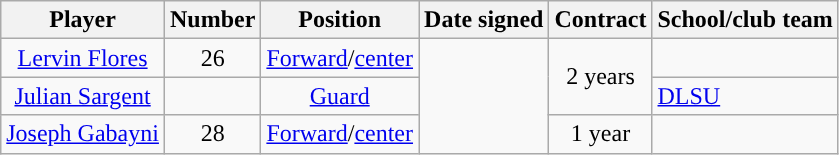<table class="wikitable sortable sortable">
<tr>
<th>Player</th>
<th>Number</th>
<th>Position</th>
<th>Date signed</th>
<th>Contract</th>
<th>School/club team</th>
</tr>
<tr>
<td align=center><a href='#'>Lervin Flores</a></td>
<td align=center>26</td>
<td align=center><a href='#'>Forward</a>/<a href='#'>center</a></td>
<td align=center rowspan=3></td>
<td align=center rowspan=2>2 years</td>
<td></td>
</tr>
<tr>
<td align=center><a href='#'>Julian Sargent</a></td>
<td align=center></td>
<td align=center><a href='#'>Guard</a></td>
<td><a href='#'>DLSU</a></td>
</tr>
<tr>
<td align=center><a href='#'>Joseph Gabayni</a></td>
<td align=center>28</td>
<td align=center><a href='#'>Forward</a>/<a href='#'>center</a></td>
<td align=center>1 year</td>
<td></td>
</tr>
</table>
